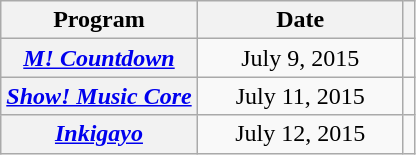<table class="wikitable plainrowheaders" style="text-align:center">
<tr>
<th scope="col">Program</th>
<th scope="col" style="width:130px;">Date</th>
<th scope="col" class="unsortable"></th>
</tr>
<tr>
<th scope="row"><em><a href='#'>M! Countdown</a></em></th>
<td>July 9, 2015</td>
<td></td>
</tr>
<tr>
<th scope="row"><em><a href='#'>Show! Music Core</a></em></th>
<td>July 11, 2015</td>
<td></td>
</tr>
<tr>
<th scope="row"><em><a href='#'>Inkigayo</a></em></th>
<td>July 12, 2015</td>
<td></td>
</tr>
</table>
